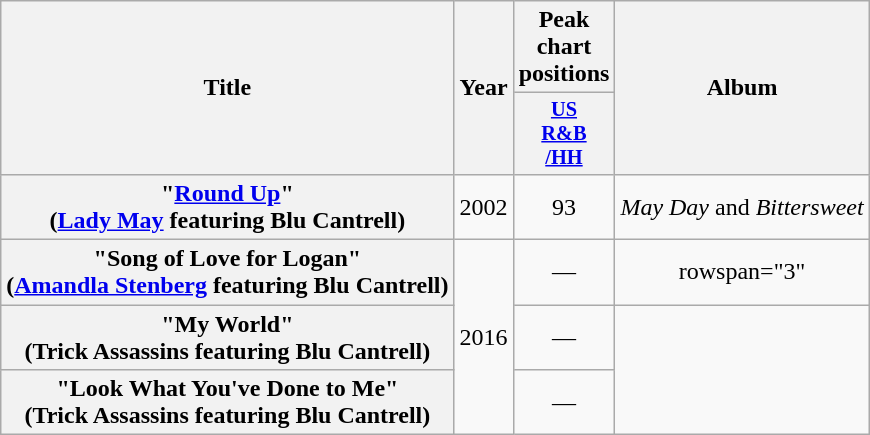<table class="wikitable plainrowheaders" style="text-align:center;">
<tr>
<th scope="col" rowspan="2">Title</th>
<th scope="col" rowspan="2">Year</th>
<th scope="col" colspan="1">Peak chart positions</th>
<th scope="col" rowspan="2">Album</th>
</tr>
<tr>
<th scope="col" style="width:3em;font-size:85%;"><a href='#'>US<br>R&B<br>/HH</a><br></th>
</tr>
<tr>
<th scope="row">"<a href='#'>Round Up</a>"<br><span>(<a href='#'>Lady May</a> featuring Blu Cantrell)</span></th>
<td>2002</td>
<td>93</td>
<td><em>May Day</em> and <em>Bittersweet</em></td>
</tr>
<tr>
<th scope="row">"Song of Love for Logan"<br><span>(<a href='#'>Amandla Stenberg</a> featuring Blu Cantrell)</span></th>
<td rowspan="3">2016</td>
<td>—</td>
<td>rowspan="3" </td>
</tr>
<tr>
<th scope="row">"My World"<br><span>(Trick Assassins featuring Blu Cantrell)</span></th>
<td>—</td>
</tr>
<tr>
<th scope="row">"Look What You've Done to Me"<br><span>(Trick Assassins featuring Blu Cantrell)</span></th>
<td>—</td>
</tr>
</table>
